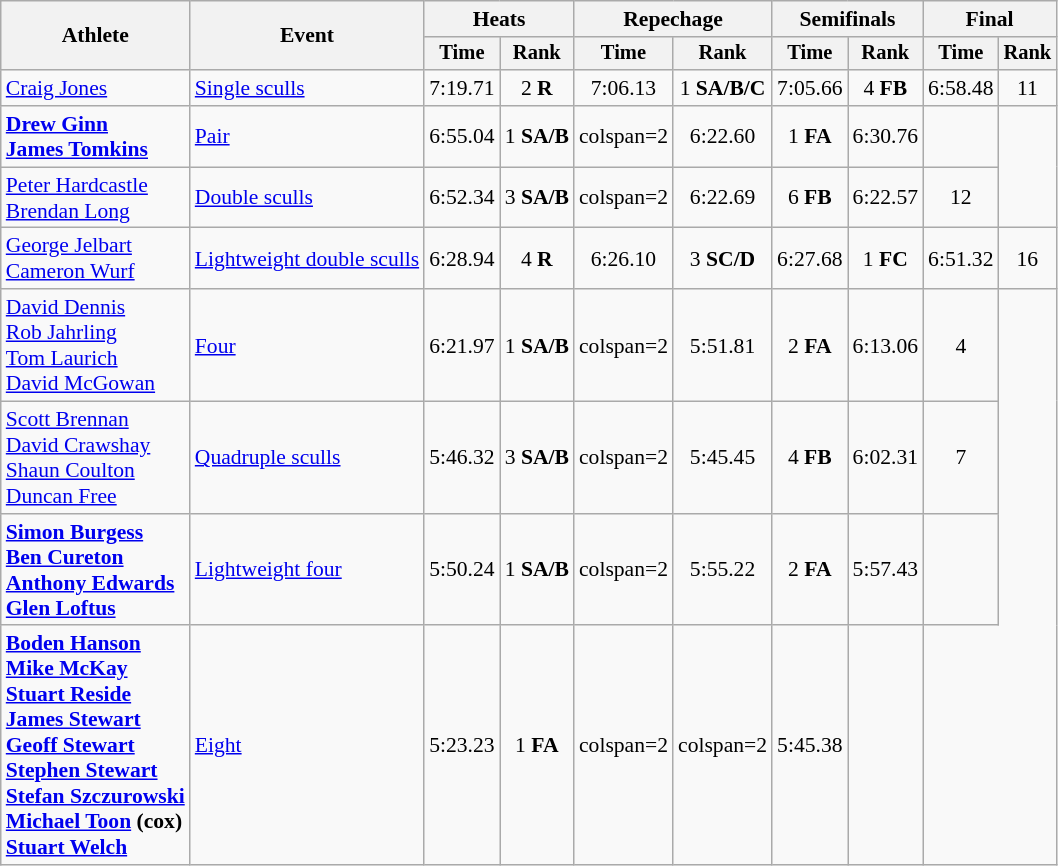<table class="wikitable" style="font-size:90%;">
<tr>
<th rowspan="2">Athlete</th>
<th rowspan="2">Event</th>
<th colspan="2">Heats</th>
<th colspan="2">Repechage</th>
<th colspan="2">Semifinals</th>
<th colspan="2">Final</th>
</tr>
<tr style="font-size:95%">
<th>Time</th>
<th>Rank</th>
<th>Time</th>
<th>Rank</th>
<th>Time</th>
<th>Rank</th>
<th>Time</th>
<th>Rank</th>
</tr>
<tr align=center>
<td align=left><a href='#'>Craig Jones</a></td>
<td align=left><a href='#'>Single sculls</a></td>
<td>7:19.71</td>
<td>2 <strong>R</strong></td>
<td>7:06.13</td>
<td>1 <strong>SA/B/C</strong></td>
<td>7:05.66</td>
<td>4 <strong>FB</strong></td>
<td>6:58.48</td>
<td>11</td>
</tr>
<tr align=center>
<td align=left><strong><a href='#'>Drew Ginn</a><br><a href='#'>James Tomkins</a></strong></td>
<td align=left><a href='#'>Pair</a></td>
<td>6:55.04</td>
<td>1 <strong>SA/B</strong></td>
<td>colspan=2 </td>
<td>6:22.60</td>
<td>1 <strong>FA</strong></td>
<td>6:30.76</td>
<td></td>
</tr>
<tr align=center>
<td align=left><a href='#'>Peter Hardcastle</a><br><a href='#'>Brendan Long</a></td>
<td align=left><a href='#'>Double sculls</a></td>
<td>6:52.34</td>
<td>3 <strong>SA/B</strong></td>
<td>colspan=2 </td>
<td>6:22.69</td>
<td>6 <strong>FB</strong></td>
<td>6:22.57</td>
<td>12 </td>
</tr>
<tr align=center>
<td align=left><a href='#'>George Jelbart</a><br><a href='#'>Cameron Wurf</a></td>
<td align=left><a href='#'>Lightweight double sculls</a></td>
<td>6:28.94</td>
<td>4 <strong>R</strong></td>
<td>6:26.10</td>
<td>3 <strong>SC/D</strong></td>
<td>6:27.68</td>
<td>1 <strong>FC</strong></td>
<td>6:51.32</td>
<td>16</td>
</tr>
<tr align=center>
<td align=left><a href='#'>David Dennis</a><br><a href='#'>Rob Jahrling</a><br><a href='#'>Tom Laurich</a><br><a href='#'>David McGowan</a></td>
<td align=left><a href='#'>Four</a></td>
<td>6:21.97</td>
<td>1 <strong>SA/B</strong></td>
<td>colspan=2 </td>
<td>5:51.81</td>
<td>2 <strong>FA</strong></td>
<td>6:13.06</td>
<td>4</td>
</tr>
<tr align=center>
<td align=left><a href='#'>Scott Brennan</a><br><a href='#'>David Crawshay</a><br><a href='#'>Shaun Coulton</a><br><a href='#'>Duncan Free</a></td>
<td align=left><a href='#'>Quadruple sculls</a></td>
<td>5:46.32</td>
<td>3 <strong>SA/B</strong></td>
<td>colspan=2 </td>
<td>5:45.45</td>
<td>4 <strong>FB</strong></td>
<td>6:02.31</td>
<td>7</td>
</tr>
<tr align=center>
<td align=left><strong><a href='#'>Simon Burgess</a><br><a href='#'>Ben Cureton</a><br><a href='#'>Anthony Edwards</a><br><a href='#'>Glen Loftus</a></strong></td>
<td align=left><a href='#'>Lightweight four</a></td>
<td>5:50.24</td>
<td>1 <strong>SA/B</strong></td>
<td>colspan=2 </td>
<td>5:55.22</td>
<td>2 <strong>FA</strong></td>
<td>5:57.43</td>
<td></td>
</tr>
<tr align=center>
<td align=left><strong><a href='#'>Boden Hanson</a><br><a href='#'>Mike McKay</a><br><a href='#'>Stuart Reside</a><br><a href='#'>James Stewart</a><br><a href='#'>Geoff Stewart</a><br><a href='#'>Stephen Stewart</a><br><a href='#'>Stefan Szczurowski</a><br><a href='#'>Michael Toon</a> (cox)<br><a href='#'>Stuart Welch</a></strong></td>
<td align=left><a href='#'>Eight</a></td>
<td>5:23.23</td>
<td>1 <strong>FA</strong></td>
<td>colspan=2 </td>
<td>colspan=2 </td>
<td>5:45.38</td>
<td></td>
</tr>
</table>
